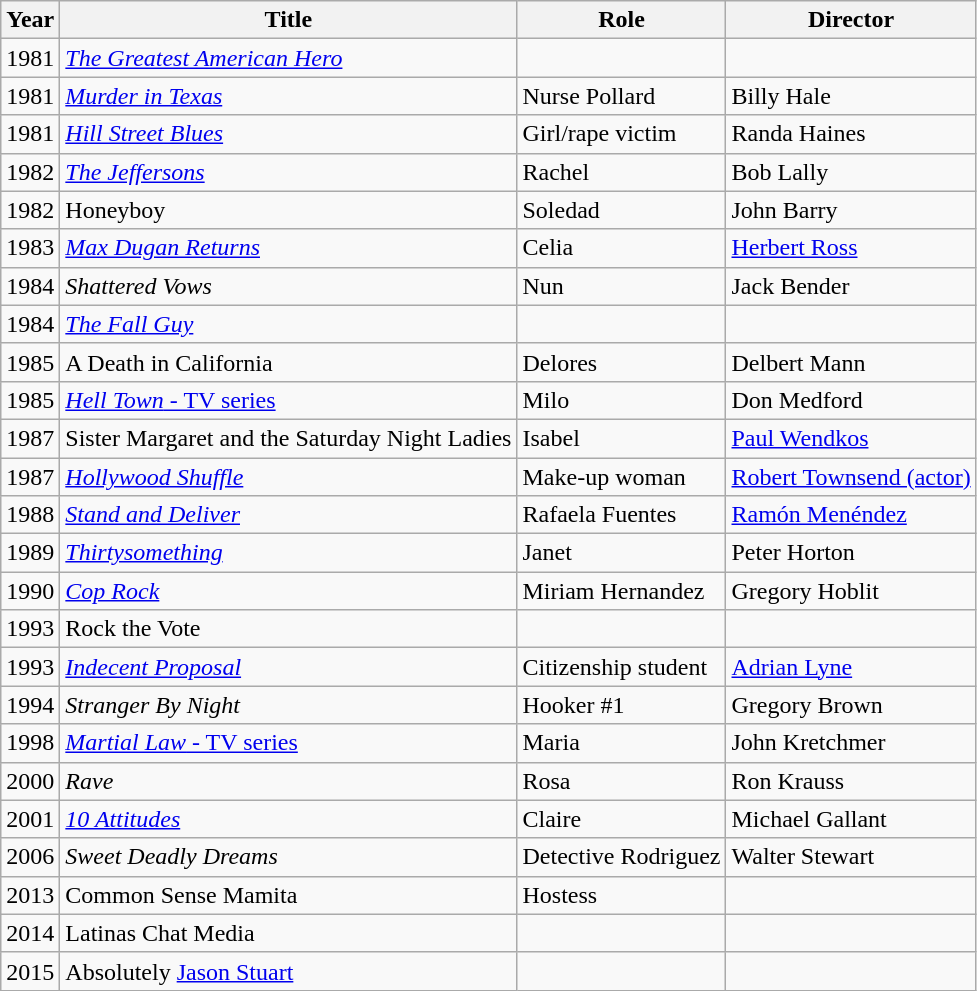<table class="wikitable">
<tr>
<th>Year</th>
<th>Title</th>
<th>Role</th>
<th>Director</th>
</tr>
<tr>
<td>1981</td>
<td><em><a href='#'>The Greatest American Hero</a></em></td>
<td></td>
<td></td>
</tr>
<tr>
<td>1981</td>
<td><em><a href='#'>Murder in Texas</a></em></td>
<td>Nurse Pollard</td>
<td>Billy Hale</td>
</tr>
<tr>
<td>1981</td>
<td><em><a href='#'>Hill Street Blues</a></em></td>
<td>Girl/rape victim</td>
<td>Randa Haines</td>
</tr>
<tr>
<td>1982</td>
<td><em><a href='#'>The Jeffersons</a></em></td>
<td>Rachel</td>
<td>Bob Lally</td>
</tr>
<tr>
<td>1982</td>
<td>Honeyboy</td>
<td>Soledad</td>
<td>John Barry</td>
</tr>
<tr>
<td>1983</td>
<td><em><a href='#'>Max Dugan Returns</a></em></td>
<td>Celia</td>
<td><a href='#'>Herbert Ross</a></td>
</tr>
<tr>
<td>1984</td>
<td><em>Shattered Vows</em></td>
<td>Nun</td>
<td>Jack Bender</td>
</tr>
<tr>
<td>1984</td>
<td><a href='#'><em>The Fall Guy</em></a></td>
<td></td>
<td></td>
</tr>
<tr>
<td>1985</td>
<td>A Death in California</td>
<td>Delores</td>
<td>Delbert Mann</td>
</tr>
<tr>
<td>1985</td>
<td><a href='#'><em>Hell Town</em> - TV series</a></td>
<td>Milo</td>
<td>Don Medford</td>
</tr>
<tr>
<td>1987</td>
<td>Sister Margaret and the Saturday Night Ladies</td>
<td>Isabel</td>
<td><a href='#'>Paul Wendkos</a></td>
</tr>
<tr>
<td>1987</td>
<td><em><a href='#'>Hollywood Shuffle</a></em></td>
<td>Make-up woman</td>
<td><a href='#'>Robert Townsend (actor)</a></td>
</tr>
<tr>
<td>1988</td>
<td><em><a href='#'>Stand and Deliver</a></em></td>
<td>Rafaela Fuentes</td>
<td><a href='#'>Ramón Menéndez</a></td>
</tr>
<tr>
<td>1989</td>
<td><em><a href='#'>Thirtysomething</a></em></td>
<td>Janet</td>
<td>Peter Horton</td>
</tr>
<tr>
<td>1990</td>
<td><em><a href='#'>Cop Rock</a></em></td>
<td>Miriam Hernandez</td>
<td>Gregory Hoblit</td>
</tr>
<tr>
<td>1993</td>
<td>Rock the Vote</td>
<td></td>
<td></td>
</tr>
<tr>
<td>1993</td>
<td><em><a href='#'>Indecent Proposal</a></em></td>
<td>Citizenship student</td>
<td><a href='#'>Adrian Lyne</a></td>
</tr>
<tr>
<td>1994</td>
<td><em>Stranger By Night</em></td>
<td>Hooker #1</td>
<td>Gregory Brown</td>
</tr>
<tr>
<td>1998</td>
<td><a href='#'><em>Martial Law</em> - TV series</a></td>
<td>Maria</td>
<td>John Kretchmer</td>
</tr>
<tr>
<td>2000</td>
<td><em>Rave</em></td>
<td>Rosa</td>
<td>Ron Krauss</td>
</tr>
<tr>
<td>2001</td>
<td><em><a href='#'>10 Attitudes</a></em></td>
<td>Claire</td>
<td>Michael Gallant</td>
</tr>
<tr>
<td>2006</td>
<td><em>Sweet Deadly Dreams</em></td>
<td>Detective Rodriguez</td>
<td>Walter Stewart</td>
</tr>
<tr>
<td>2013</td>
<td>Common Sense Mamita</td>
<td>Hostess</td>
<td></td>
</tr>
<tr>
<td>2014</td>
<td>Latinas Chat Media</td>
<td></td>
<td></td>
</tr>
<tr>
<td>2015</td>
<td>Absolutely <a href='#'>Jason Stuart</a></td>
<td></td>
<td></td>
</tr>
</table>
